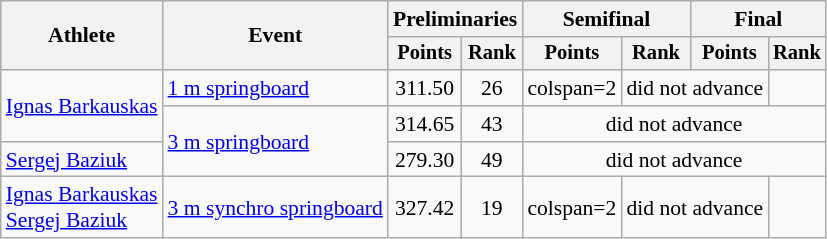<table class=wikitable style="font-size:90%;">
<tr>
<th rowspan="2">Athlete</th>
<th rowspan="2">Event</th>
<th colspan="2">Preliminaries</th>
<th colspan="2">Semifinal</th>
<th colspan="2">Final</th>
</tr>
<tr style="font-size:95%">
<th>Points</th>
<th>Rank</th>
<th>Points</th>
<th>Rank</th>
<th>Points</th>
<th>Rank</th>
</tr>
<tr align=center>
<td align=left rowspan=2><a href='#'>Ignas Barkauskas</a></td>
<td align=left><a href='#'>1 m springboard</a></td>
<td>311.50</td>
<td>26</td>
<td>colspan=2 </td>
<td colspan=2>did not advance</td>
</tr>
<tr align=center>
<td align=left rowspan=2><a href='#'>3 m springboard</a></td>
<td>314.65</td>
<td>43</td>
<td colspan=4>did not advance</td>
</tr>
<tr align=center>
<td align=left><a href='#'>Sergej Baziuk</a></td>
<td>279.30</td>
<td>49</td>
<td colspan=4>did not advance</td>
</tr>
<tr align=center>
<td align=left><a href='#'>Ignas Barkauskas</a><br><a href='#'>Sergej Baziuk</a></td>
<td align=left><a href='#'>3 m synchro springboard</a></td>
<td>327.42</td>
<td>19</td>
<td>colspan=2 </td>
<td colspan=2>did not advance</td>
</tr>
</table>
